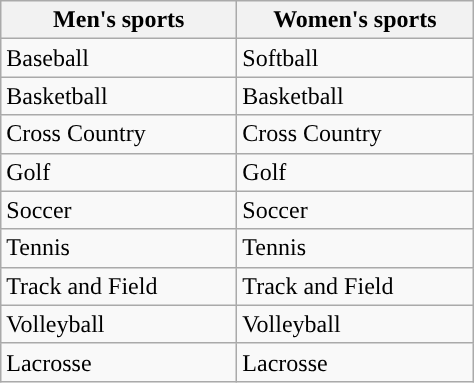<table class="wikitable"; style= "text-align: ">
<tr>
<th width=150px>Men's sports</th>
<th width=150px>Women's sports</th>
</tr>
<tr>
<td>Baseball</td>
<td>Softball</td>
</tr>
<tr>
<td>Basketball</td>
<td>Basketball</td>
</tr>
<tr>
<td>Cross Country</td>
<td>Cross Country</td>
</tr>
<tr>
<td>Golf</td>
<td>Golf</td>
</tr>
<tr>
<td>Soccer</td>
<td>Soccer</td>
</tr>
<tr>
<td>Tennis</td>
<td>Tennis</td>
</tr>
<tr>
<td>Track and Field</td>
<td>Track and Field</td>
</tr>
<tr>
<td>Volleyball</td>
<td>Volleyball</td>
</tr>
<tr>
<td>Lacrosse</td>
<td>Lacrosse</td>
</tr>
</table>
